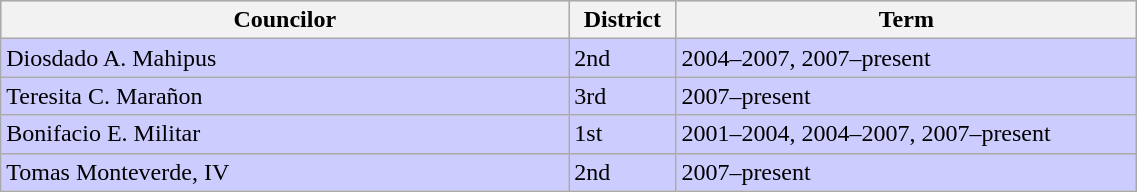<table class="wikitable" width=60%>
<tr bgcolor=#cccccc>
<th width=50%>Councilor</th>
<th>District</th>
<th>Term</th>
</tr>
<tr style="background:#ccccff">
<td>Diosdado A. Mahipus</td>
<td>2nd</td>
<td>2004–2007, 2007–present</td>
</tr>
<tr style="background:#ccccff">
<td>Teresita C. Marañon</td>
<td>3rd</td>
<td>2007–present</td>
</tr>
<tr style="background:#ccccff">
<td>Bonifacio E. Militar</td>
<td>1st</td>
<td>2001–2004, 2004–2007, 2007–present</td>
</tr>
<tr style="background:#ccccff">
<td>Tomas Monteverde, IV</td>
<td>2nd</td>
<td>2007–present</td>
</tr>
</table>
